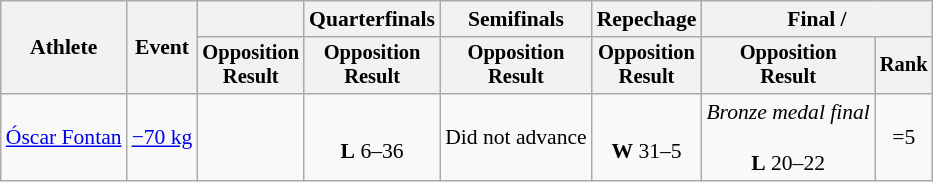<table class="wikitable" style="font-size:90%;">
<tr>
<th rowspan=2>Athlete</th>
<th rowspan=2>Event</th>
<th></th>
<th>Quarterfinals</th>
<th>Semifinals</th>
<th>Repechage</th>
<th colspan="2">Final / </th>
</tr>
<tr style="font-size:95%">
<th>Opposition<br>Result</th>
<th>Opposition<br>Result</th>
<th>Opposition<br>Result</th>
<th>Opposition<br>Result</th>
<th>Opposition<br>Result</th>
<th>Rank</th>
</tr>
<tr align=center>
<td align=left><a href='#'>Óscar Fontan</a></td>
<td align=left><a href='#'>−70 kg</a></td>
<td></td>
<td><br><strong>L</strong> 6–36</td>
<td>Did not advance</td>
<td><br><strong>W</strong> 31–5</td>
<td><em>Bronze medal final</em><br><br><strong>L</strong> 20–22</td>
<td>=5</td>
</tr>
</table>
